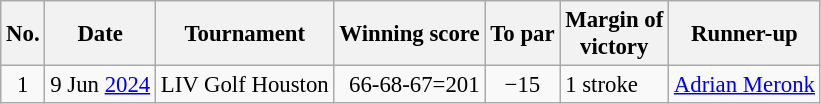<table class="wikitable" style="font-size:95%;">
<tr>
<th>No.</th>
<th>Date</th>
<th>Tournament</th>
<th>Winning score</th>
<th>To par</th>
<th>Margin of<br>victory</th>
<th>Runner-up</th>
</tr>
<tr>
<td align=center>1</td>
<td align=right>9 Jun <a href='#'>2024</a></td>
<td>LIV Golf Houston</td>
<td align=right>66-68-67=201</td>
<td align=center>−15</td>
<td>1 stroke</td>
<td> <a href='#'>Adrian Meronk</a></td>
</tr>
</table>
